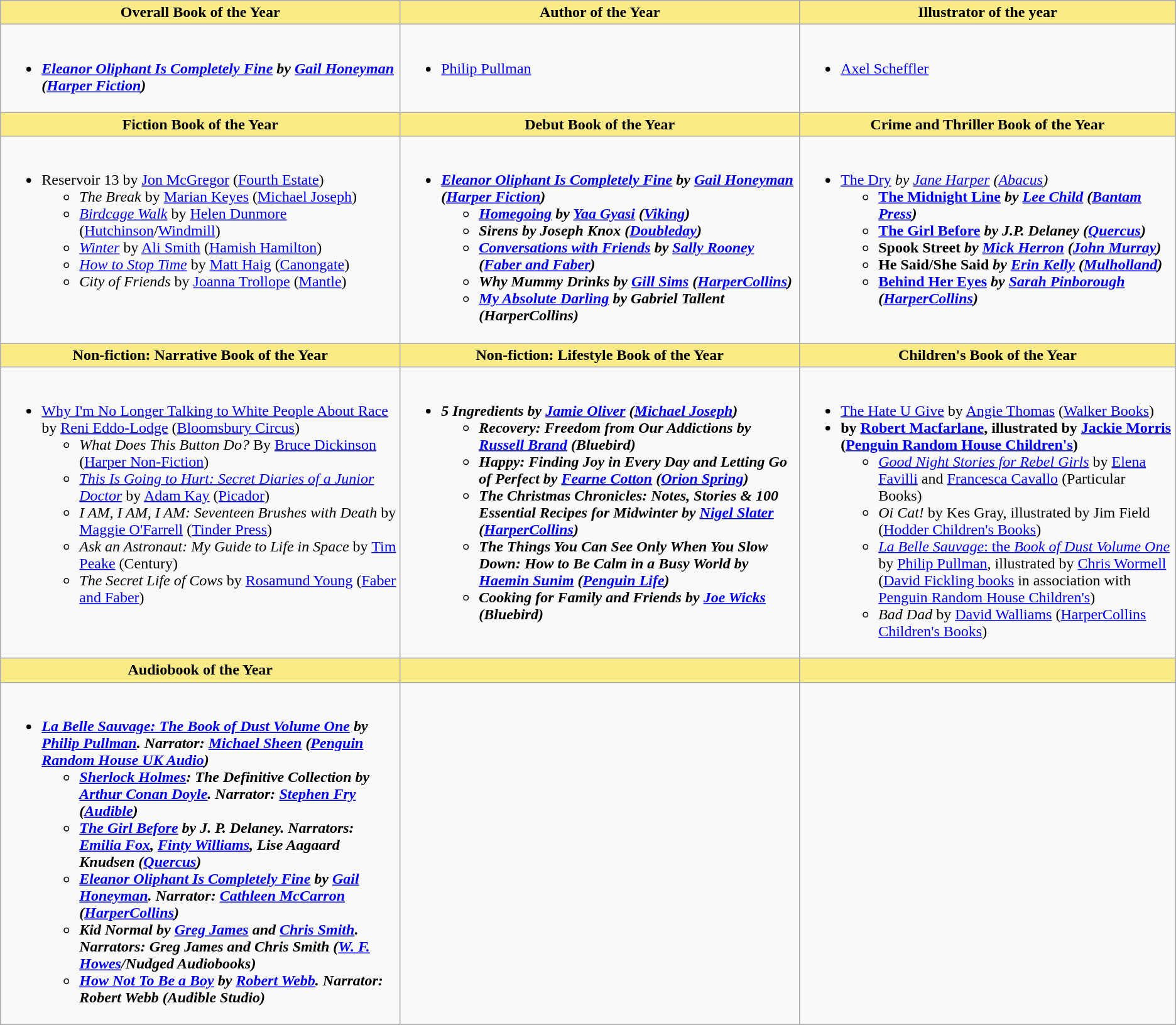<table class="wikitable" style="font-size:100%">
<tr>
<th style="background:#FAEB86;" width="34%">Overall Book of the Year</th>
<th style="background:#FAEB86;" width="33%">Author of the Year</th>
<th style="background:#FAEB86;" width="33%">Illustrator of the year</th>
</tr>
<tr>
<td valign="top"><br><ul><li><strong><em><a href='#'>Eleanor Oliphant Is Completely Fine</a><em> by <a href='#'>Gail Honeyman</a> (<a href='#'>Harper Fiction</a>)<strong></li></ul></td>
<td valign="top"><br><ul><li></strong><a href='#'>Philip Pullman</a><strong></li></ul></td>
<td valign="top"><br><ul><li></strong><a href='#'>Axel Scheffler</a><strong></li></ul></td>
</tr>
<tr>
<th style="background:#FAEB86;" width="34%">Fiction Book of the Year</th>
<th style="background:#FAEB86;" width="33%">Debut Book of the Year</th>
<th style="background:#FAEB86;" width="33%">Crime and Thriller Book of the Year</th>
</tr>
<tr>
<td valign="top"><br><ul><li></em></strong>Reservoir 13</em> by <a href='#'>Jon McGregor</a> (<a href='#'>Fourth Estate</a>)</strong><ul><li><em>The Break</em> by <a href='#'>Marian Keyes</a> (<a href='#'>Michael Joseph</a>)</li><li><em><a href='#'>Birdcage Walk</a></em> by <a href='#'>Helen Dunmore</a> (<a href='#'>Hutchinson</a>/<a href='#'>Windmill</a>)</li><li><em><a href='#'>Winter</a></em> by <a href='#'>Ali Smith</a> (<a href='#'>Hamish Hamilton</a>)</li><li><em><a href='#'>How to Stop Time</a></em> by <a href='#'>Matt Haig</a> (<a href='#'>Canongate</a>)</li><li><em>City of Friends</em> by <a href='#'>Joanna Trollope</a> (<a href='#'>Mantle</a>)</li></ul></li></ul></td>
<td valign="top"><br><ul><li><strong><em><a href='#'>Eleanor Oliphant Is Completely Fine</a><em> by <a href='#'>Gail Honeyman</a> (<a href='#'>Harper Fiction</a>)<strong><ul><li></em><a href='#'>Homegoing</a><em> by <a href='#'>Yaa Gyasi</a> (<a href='#'>Viking</a>)</li><li></em>Sirens<em> by Joseph Knox (<a href='#'>Doubleday</a>)</li><li></em><a href='#'>Conversations with Friends</a><em> by <a href='#'>Sally Rooney</a> (<a href='#'>Faber and Faber</a>)</li><li></em>Why Mummy Drinks<em> by <a href='#'>Gill Sims</a> (<a href='#'>HarperCollins</a>)</li><li></em><a href='#'>My Absolute Darling</a><em> by Gabriel Tallent (HarperCollins)</li></ul></li></ul></td>
<td valign="top"><br><ul><li></strong><a href='#'></em>The Dry<em></a> by <a href='#'>Jane Harper</a> (<a href='#'>Abacus</a>)<strong><ul><li></em><a href='#'>The Midnight Line</a><em> by <a href='#'>Lee Child</a> (<a href='#'>Bantam Press</a>)</li><li></em><a href='#'>The Girl Before</a><em> by J.P. Delaney (<a href='#'>Quercus</a>)</li><li></em>Spook Street<em> by <a href='#'>Mick Herron</a> (<a href='#'>John Murray</a>)</li><li></em>He Said/She Said<em> by <a href='#'>Erin Kelly</a> (<a href='#'>Mulholland</a>)</li><li></em><a href='#'>Behind Her Eyes</a><em> by <a href='#'>Sarah Pinborough</a> (<a href='#'>HarperCollins</a>)</li></ul></li></ul></td>
</tr>
<tr>
<th style="background:#FAEB86;" width="34%">Non-fiction: Narrative Book of the Year</th>
<th style="background:#FAEB86;" width="34%">Non-fiction: Lifestyle Book of the Year</th>
<th style="background:#FAEB86;" width="34%">Children's Book of the Year</th>
</tr>
<tr>
<td valign="top"><br><ul><li></em></strong><a href='#'>Why I'm No Longer Talking to White People About Race</a></em> by <a href='#'>Reni Eddo-Lodge</a> (<a href='#'>Bloomsbury Circus</a>)</strong><ul><li><em>What Does This Button Do?</em> By <a href='#'>Bruce Dickinson</a> (<a href='#'>Harper Non-Fiction</a>)</li><li><em><a href='#'>This Is Going to Hurt: Secret Diaries of a Junior Doctor</a></em> by <a href='#'>Adam Kay</a> (<a href='#'>Picador</a>)</li><li><em>I AM, I AM, I AM: Seventeen Brushes with Death</em> by <a href='#'>Maggie O'Farrell</a> (<a href='#'>Tinder Press</a>)</li><li><em>Ask an Astronaut: My Guide to Life in Space</em> by <a href='#'>Tim Peake</a> (Century)</li><li><em>The Secret Life of Cows</em> by <a href='#'>Rosamund Young</a> (<a href='#'>Faber and Faber</a>)</li></ul></li></ul></td>
<td valign="top"><br><ul><li><strong><em>5 Ingredients<em> by <a href='#'>Jamie Oliver</a> (<a href='#'>Michael Joseph</a>)<strong><ul><li></em>Recovery: Freedom from Our Addictions<em> by <a href='#'>Russell Brand</a> (Bluebird)</li><li></em>Happy: Finding Joy in Every Day and Letting Go of Perfect<em> by <a href='#'>Fearne Cotton</a> (<a href='#'>Orion Spring</a>)</li><li></em>The Christmas Chronicles: Notes, Stories & 100 Essential Recipes for Midwinter<em> by <a href='#'>Nigel Slater</a> (<a href='#'>HarperCollins</a>)</li><li></em>The Things You Can See Only When You Slow Down: How to Be Calm in a Busy World<em> by <a href='#'>Haemin Sunim</a> (<a href='#'>Penguin Life</a>)</li><li></em>Cooking for Family and Friends<em> by <a href='#'>Joe Wicks</a> (Bluebird)</li></ul></li></ul></td>
<td valign="top"><br><ul><li></em></strong><a href='#'>The Hate U Give</a></em> by <a href='#'>Angie Thomas</a> (<a href='#'>Walker Books</a>)</strong></li><li><strong> by <a href='#'>Robert Macfarlane</a>, illustrated by <a href='#'>Jackie Morris</a> (<a href='#'>Penguin Random House Children's</a>)</strong><ul><li><em><a href='#'>Good Night Stories for Rebel Girls</a></em> by <a href='#'>Elena Favilli</a> and <a href='#'>Francesca Cavallo</a> (Particular Books)</li><li><em>Oi Cat!</em> by Kes Gray, illustrated by Jim Field (<a href='#'>Hodder Children's Books</a>)</li><li><a href='#'><em>La Belle Sauvage</em>: the <em>Book of Dust Volume One</em></a> by <a href='#'>Philip Pullman</a>, illustrated by <a href='#'>Chris Wormell</a> (<a href='#'>David Fickling books</a> in association with <a href='#'>Penguin Random House Children's</a>)</li><li><em>Bad Dad</em> by <a href='#'>David Walliams</a> (<a href='#'>HarperCollins Children's Books</a>)</li></ul></li></ul></td>
</tr>
<tr>
<th style="background:#FAEB86;" width="34%">Audiobook of the Year</th>
<th style="background:#FAEB86;" width="34%"></th>
<th style="background:#FAEB86;" width="34%"></th>
</tr>
<tr>
<td valign="top"><br><ul><li><strong><em><a href='#'>La Belle Sauvage: The Book of Dust Volume One</a><em> by <a href='#'>Philip Pullman</a>. Narrator: <a href='#'>Michael Sheen</a> (<a href='#'>Penguin Random House UK Audio</a>)<strong><ul><li></em><a href='#'>Sherlock Holmes</a>: The Definitive Collection<em> by <a href='#'>Arthur Conan Doyle</a>. Narrator: <a href='#'>Stephen Fry</a> (<a href='#'>Audible</a>)</li><li></em><a href='#'>The Girl Before</a><em> by J. P. Delaney. Narrators: <a href='#'>Emilia Fox</a>, <a href='#'>Finty Williams</a>, Lise Aagaard Knudsen (<a href='#'>Quercus</a>)</li><li></em><a href='#'>Eleanor Oliphant Is Completely Fine</a><em> by <a href='#'>Gail Honeyman</a>. Narrator: <a href='#'>Cathleen McCarron</a> (<a href='#'>HarperCollins</a>)</li><li></em>Kid Normal<em> by <a href='#'>Greg James</a> and <a href='#'>Chris Smith</a>. Narrators: Greg James and Chris Smith (<a href='#'>W. F. Howes</a>/Nudged Audiobooks)</li><li></em><a href='#'>How Not To Be a Boy</a><em> by <a href='#'>Robert Webb</a>. Narrator: Robert Webb (Audible Studio)</li></ul></li></ul></td>
<td></td>
<td></td>
</tr>
</table>
